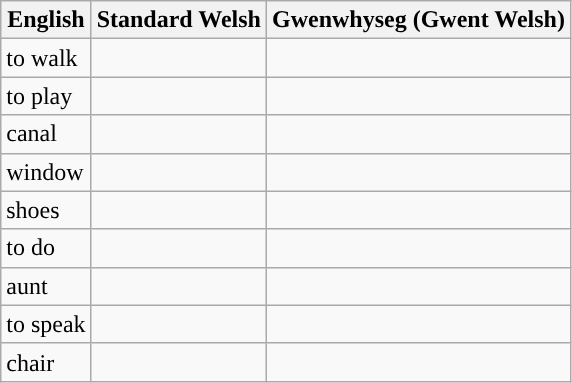<table class="wikitable">
<tr>
<th>English</th>
<th>Standard Welsh</th>
<th>Gwenwhyseg (Gwent Welsh)</th>
</tr>
<tr>
<td>to walk</td>
<td></td>
<td></td>
</tr>
<tr>
<td>to play</td>
<td></td>
<td></td>
</tr>
<tr>
<td>canal</td>
<td></td>
<td></td>
</tr>
<tr>
<td>window</td>
<td></td>
<td></td>
</tr>
<tr>
<td>shoes</td>
<td></td>
<td></td>
</tr>
<tr>
<td>to do</td>
<td></td>
<td></td>
</tr>
<tr>
<td>aunt</td>
<td></td>
<td></td>
</tr>
<tr>
<td>to speak</td>
<td></td>
<td></td>
</tr>
<tr>
<td>chair</td>
<td></td>
<td></td>
</tr>
</table>
